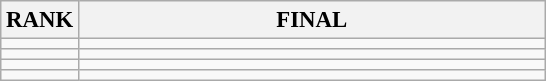<table class="wikitable" style="font-size:95%;">
<tr>
<th>RANK</th>
<th align="left" style="width: 20em">FINAL</th>
</tr>
<tr>
<td align="center"></td>
<td></td>
</tr>
<tr>
<td align="center"></td>
<td></td>
</tr>
<tr>
<td align="center"></td>
<td></td>
</tr>
<tr>
<td align="center"></td>
<td></td>
</tr>
</table>
